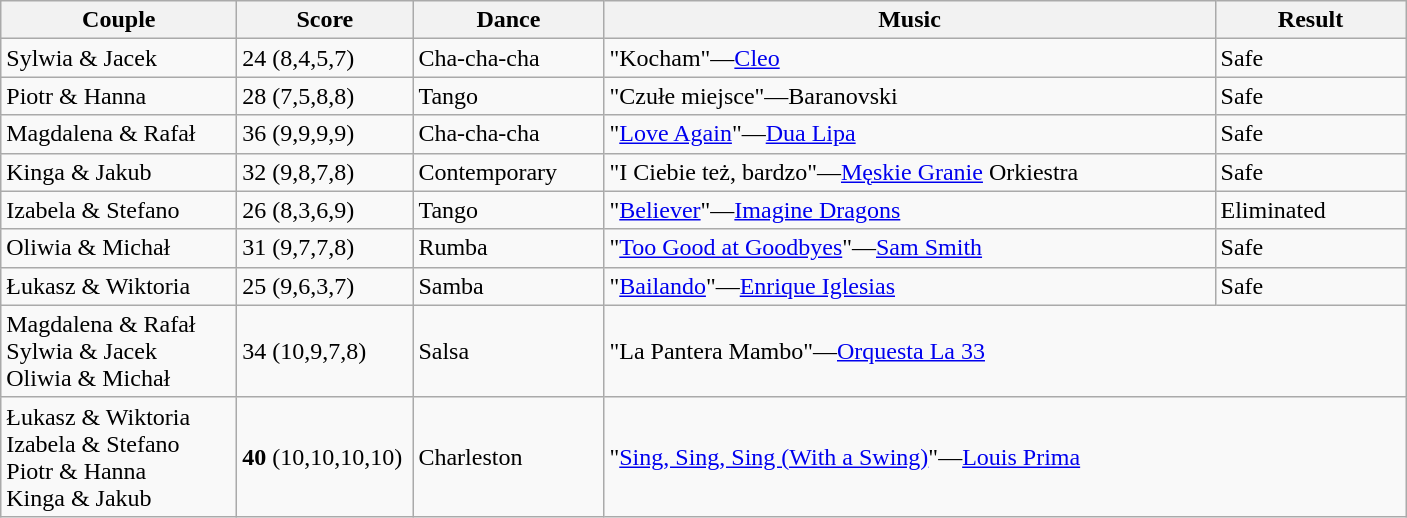<table class="wikitable">
<tr>
<th style="width:150px;">Couple</th>
<th style="width:110px;">Score</th>
<th style="width:120px;">Dance</th>
<th style="width:400px;">Music</th>
<th style="width:120px;">Result</th>
</tr>
<tr>
<td>Sylwia & Jacek</td>
<td>24 (8,4,5,7)</td>
<td>Cha-cha-cha</td>
<td>"Kocham"—<a href='#'>Cleo</a></td>
<td>Safe</td>
</tr>
<tr>
<td>Piotr & Hanna</td>
<td>28 (7,5,8,8)</td>
<td>Tango</td>
<td>"Czułe miejsce"—Baranovski</td>
<td>Safe</td>
</tr>
<tr>
<td>Magdalena & Rafał</td>
<td>36 (9,9,9,9)</td>
<td>Cha-cha-cha</td>
<td>"<a href='#'>Love Again</a>"—<a href='#'>Dua Lipa</a></td>
<td>Safe</td>
</tr>
<tr>
<td>Kinga & Jakub</td>
<td>32 (9,8,7,8)</td>
<td>Contemporary</td>
<td>"I Ciebie też, bardzo"—<a href='#'>Męskie Granie</a> Orkiestra</td>
<td>Safe</td>
</tr>
<tr>
<td>Izabela & Stefano</td>
<td>26 (8,3,6,9)</td>
<td>Tango</td>
<td>"<a href='#'>Believer</a>"—<a href='#'>Imagine Dragons</a></td>
<td>Eliminated</td>
</tr>
<tr>
<td>Oliwia & Michał</td>
<td>31 (9,7,7,8)</td>
<td>Rumba</td>
<td>"<a href='#'>Too Good at Goodbyes</a>"—<a href='#'>Sam Smith</a></td>
<td>Safe</td>
</tr>
<tr>
<td>Łukasz & Wiktoria</td>
<td>25 (9,6,3,7)</td>
<td>Samba</td>
<td>"<a href='#'>Bailando</a>"—<a href='#'>Enrique Iglesias</a></td>
<td>Safe</td>
</tr>
<tr>
<td>Magdalena & Rafał<br>Sylwia & Jacek<br>Oliwia & Michał</td>
<td>34 (10,9,7,8)</td>
<td>Salsa</td>
<td colspan="2">"La Pantera Mambo"—<a href='#'>Orquesta La 33</a></td>
</tr>
<tr>
<td>Łukasz & Wiktoria<br>Izabela & Stefano <br>Piotr & Hanna<br>Kinga & Jakub</td>
<td><strong>40</strong> (10,10,10,10)</td>
<td>Charleston</td>
<td colspan="2">"<a href='#'>Sing, Sing, Sing (With a Swing)</a>"—<a href='#'>Louis Prima</a></td>
</tr>
</table>
